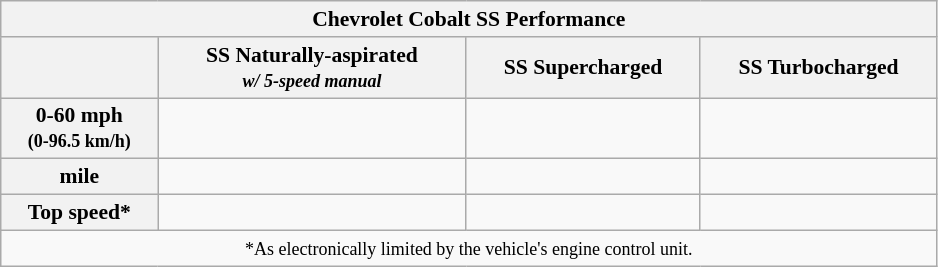<table class="wikitable" style="width:625px; font-size: 90%;">
<tr>
<th colspan="4">Chevrolet Cobalt SS Performance</th>
</tr>
<tr>
<th></th>
<th>SS Naturally-aspirated<br><small><em>w/ 5-speed manual</em></small></th>
<th>SS Supercharged</th>
<th>SS Turbocharged</th>
</tr>
<tr>
<th>0-60 mph<br><small>(0-96.5 km/h)</small></th>
<td></td>
<td></td>
<td></td>
</tr>
<tr>
<th> mile</th>
<td></td>
<td></td>
<td></td>
</tr>
<tr>
<th>Top speed*</th>
<td></td>
<td></td>
<td></td>
</tr>
<tr>
<td colspan="4" style="text-align:center;"><small>*As electronically limited by the vehicle's engine control unit.</small></td>
</tr>
</table>
